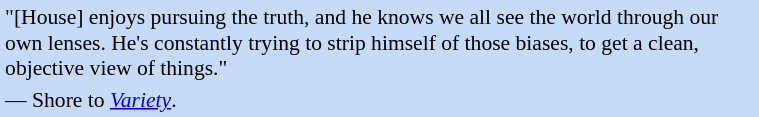<table class="toccolours" style="float: left; margin-left: 1em; margin-right: 2em; font-size: 90%; background:#c6dbf7; color:black; width:40em; max-width: 40%;">
<tr>
<td style="text-align: left;">"[House] enjoys pursuing the truth, and he knows we all see the world through our own lenses. He's constantly trying to strip himself of those biases, to get a clean, objective view of things."</td>
</tr>
<tr>
<td style="text-align: left;">— Shore to <em><a href='#'>Variety</a></em>.</td>
</tr>
</table>
